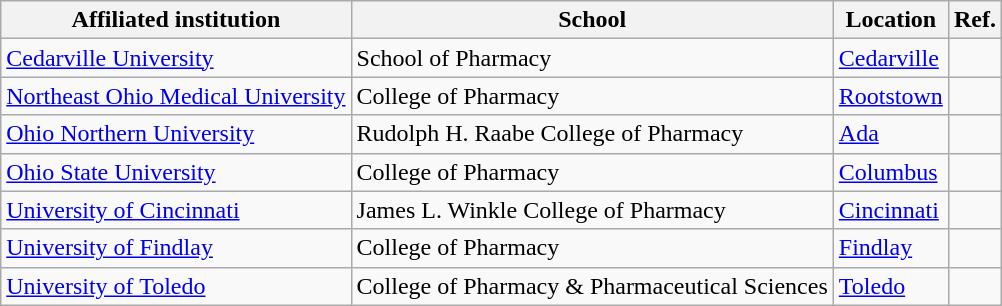<table class="wikitable sortable">
<tr>
<th>Affiliated institution</th>
<th>School</th>
<th>Location</th>
<th>Ref.</th>
</tr>
<tr>
<td><a href='#'>Cedarville University</a></td>
<td>School of Pharmacy</td>
<td><a href='#'>Cedarville</a></td>
<td></td>
</tr>
<tr>
<td><a href='#'>Northeast Ohio Medical University</a></td>
<td>College of Pharmacy</td>
<td><a href='#'>Rootstown</a></td>
<td></td>
</tr>
<tr>
<td><a href='#'>Ohio Northern University</a></td>
<td>Rudolph H. Raabe College of Pharmacy</td>
<td><a href='#'>Ada</a></td>
<td></td>
</tr>
<tr>
<td><a href='#'>Ohio State University</a></td>
<td>College of Pharmacy</td>
<td><a href='#'>Columbus</a></td>
<td></td>
</tr>
<tr>
<td><a href='#'>University of Cincinnati</a></td>
<td>James L. Winkle College of Pharmacy</td>
<td><a href='#'>Cincinnati</a></td>
<td></td>
</tr>
<tr>
<td><a href='#'>University of Findlay</a></td>
<td>College of Pharmacy</td>
<td><a href='#'>Findlay</a></td>
<td></td>
</tr>
<tr>
<td><a href='#'>University of Toledo</a></td>
<td>College of Pharmacy & Pharmaceutical Sciences</td>
<td><a href='#'>Toledo</a></td>
<td></td>
</tr>
</table>
